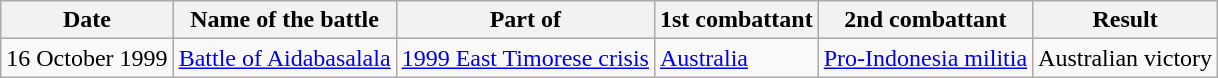<table class="wikitable">
<tr>
<th>Date</th>
<th>Name of the battle</th>
<th>Part of</th>
<th>1st combattant</th>
<th>2nd combattant</th>
<th>Result</th>
</tr>
<tr>
<td>16 October 1999</td>
<td><a href='#'>Battle of Aidabasalala</a></td>
<td><a href='#'>1999 East Timorese crisis</a></td>
<td><a href='#'>Australia</a></td>
<td><a href='#'>Pro-Indonesia militia</a></td>
<td>Australian victory</td>
</tr>
</table>
